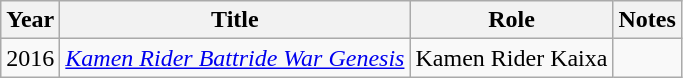<table class="wikitable">
<tr>
<th>Year</th>
<th>Title</th>
<th>Role</th>
<th>Notes</th>
</tr>
<tr>
<td>2016</td>
<td><em><a href='#'>Kamen Rider Battride War Genesis</a></em></td>
<td>Kamen Rider Kaixa</td>
<td></td>
</tr>
</table>
